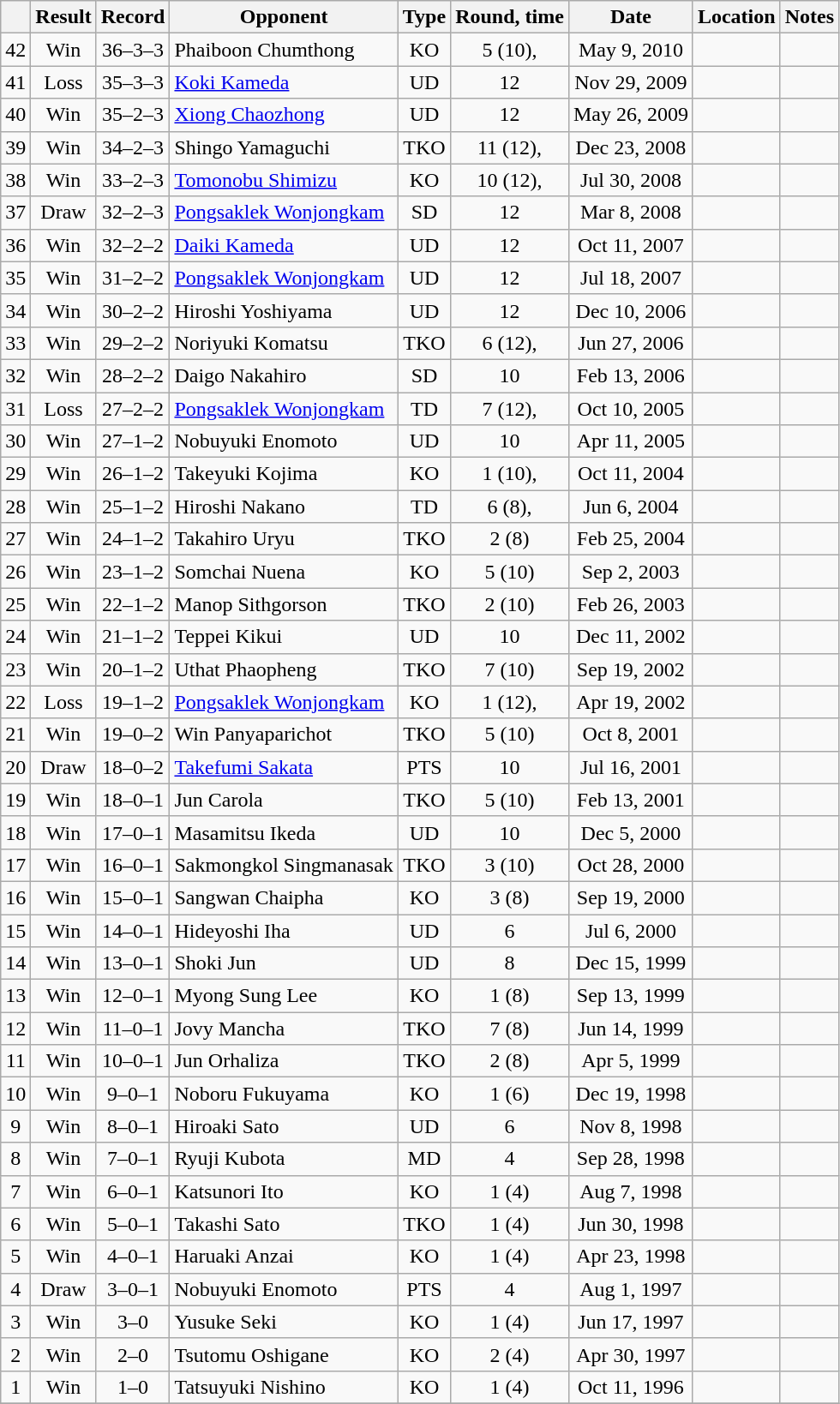<table class="wikitable" style="text-align:center">
<tr>
<th></th>
<th>Result</th>
<th>Record</th>
<th>Opponent</th>
<th>Type</th>
<th>Round, time</th>
<th>Date</th>
<th>Location</th>
<th>Notes</th>
</tr>
<tr>
<td>42</td>
<td>Win</td>
<td>36–3–3</td>
<td align=left>Phaiboon Chumthong</td>
<td>KO</td>
<td>5 (10), </td>
<td>May 9, 2010</td>
<td style="text-align:left;"></td>
<td></td>
</tr>
<tr>
<td>41</td>
<td>Loss</td>
<td>35–3–3</td>
<td align=left><a href='#'>Koki Kameda</a></td>
<td>UD</td>
<td>12</td>
<td>Nov 29, 2009</td>
<td style="text-align:left;"></td>
<td style="text-align:left;"></td>
</tr>
<tr>
<td>40</td>
<td>Win</td>
<td>35–2–3</td>
<td align=left><a href='#'>Xiong Chaozhong</a></td>
<td>UD</td>
<td>12</td>
<td>May 26, 2009</td>
<td style="text-align:left;"></td>
<td style="text-align:left;"></td>
</tr>
<tr>
<td>39</td>
<td>Win</td>
<td>34–2–3</td>
<td align=left>Shingo Yamaguchi</td>
<td>TKO</td>
<td>11 (12), </td>
<td>Dec 23, 2008</td>
<td style="text-align:left;"></td>
<td style="text-align:left;"></td>
</tr>
<tr>
<td>38</td>
<td>Win</td>
<td>33–2–3</td>
<td align=left><a href='#'>Tomonobu Shimizu</a></td>
<td>KO</td>
<td>10 (12), </td>
<td>Jul 30, 2008</td>
<td style="text-align:left;"></td>
<td style="text-align:left;"></td>
</tr>
<tr>
<td>37</td>
<td>Draw</td>
<td>32–2–3</td>
<td align=left><a href='#'>Pongsaklek Wonjongkam</a></td>
<td>SD</td>
<td>12</td>
<td>Mar 8, 2008</td>
<td style="text-align:left;"></td>
<td style="text-align:left;"></td>
</tr>
<tr>
<td>36</td>
<td>Win</td>
<td>32–2–2</td>
<td align=left><a href='#'>Daiki Kameda</a></td>
<td>UD</td>
<td>12</td>
<td>Oct 11, 2007</td>
<td style="text-align:left;"></td>
<td style="text-align:left;"></td>
</tr>
<tr>
<td>35</td>
<td>Win</td>
<td>31–2–2</td>
<td align=left><a href='#'>Pongsaklek Wonjongkam</a></td>
<td>UD</td>
<td>12</td>
<td>Jul 18, 2007</td>
<td style="text-align:left;"></td>
<td style="text-align:left;"></td>
</tr>
<tr>
<td>34</td>
<td>Win</td>
<td>30–2–2</td>
<td align=left>Hiroshi Yoshiyama</td>
<td>UD</td>
<td>12</td>
<td>Dec 10, 2006</td>
<td style="text-align:left;"></td>
<td style="text-align:left;"></td>
</tr>
<tr>
<td>33</td>
<td>Win</td>
<td>29–2–2</td>
<td align=left>Noriyuki Komatsu</td>
<td>TKO</td>
<td>6 (12), </td>
<td>Jun 27, 2006</td>
<td style="text-align:left;"></td>
<td style="text-align:left;"></td>
</tr>
<tr>
<td>32</td>
<td>Win</td>
<td>28–2–2</td>
<td align=left>Daigo Nakahiro</td>
<td>SD</td>
<td>10</td>
<td>Feb 13, 2006</td>
<td style="text-align:left;"></td>
<td style="text-align:left;"></td>
</tr>
<tr>
<td>31</td>
<td>Loss</td>
<td>27–2–2</td>
<td align=left><a href='#'>Pongsaklek Wonjongkam</a></td>
<td>TD</td>
<td>7 (12), </td>
<td>Oct 10, 2005</td>
<td style="text-align:left;"></td>
<td style="text-align:left;"></td>
</tr>
<tr>
<td>30</td>
<td>Win</td>
<td>27–1–2</td>
<td align=left>Nobuyuki Enomoto</td>
<td>UD</td>
<td>10</td>
<td>Apr 11, 2005</td>
<td style="text-align:left;"></td>
<td style="text-align:left;"></td>
</tr>
<tr>
<td>29</td>
<td>Win</td>
<td>26–1–2</td>
<td align=left>Takeyuki Kojima</td>
<td>KO</td>
<td>1 (10), </td>
<td>Oct 11, 2004</td>
<td style="text-align:left;"></td>
<td style="text-align:left;"></td>
</tr>
<tr>
<td>28</td>
<td>Win</td>
<td>25–1–2</td>
<td align=left>Hiroshi Nakano</td>
<td>TD</td>
<td>6 (8), </td>
<td>Jun 6, 2004</td>
<td style="text-align:left;"></td>
<td style="text-align:left;"></td>
</tr>
<tr>
<td>27</td>
<td>Win</td>
<td>24–1–2</td>
<td align=left>Takahiro Uryu</td>
<td>TKO</td>
<td>2 (8)</td>
<td>Feb 25, 2004</td>
<td style="text-align:left;"></td>
<td></td>
</tr>
<tr>
<td>26</td>
<td>Win</td>
<td>23–1–2</td>
<td align=left>Somchai Nuena</td>
<td>KO</td>
<td>5 (10)</td>
<td>Sep 2, 2003</td>
<td style="text-align:left;"></td>
<td></td>
</tr>
<tr>
<td>25</td>
<td>Win</td>
<td>22–1–2</td>
<td align=left>Manop Sithgorson</td>
<td>TKO</td>
<td>2 (10)</td>
<td>Feb 26, 2003</td>
<td style="text-align:left;"></td>
<td></td>
</tr>
<tr>
<td>24</td>
<td>Win</td>
<td>21–1–2</td>
<td align=left>Teppei Kikui</td>
<td>UD</td>
<td>10</td>
<td>Dec 11, 2002</td>
<td style="text-align:left;"></td>
<td></td>
</tr>
<tr>
<td>23</td>
<td>Win</td>
<td>20–1–2</td>
<td align=left>Uthat Phaopheng</td>
<td>TKO</td>
<td>7 (10)</td>
<td>Sep 19, 2002</td>
<td style="text-align:left;"></td>
<td></td>
</tr>
<tr>
<td>22</td>
<td>Loss</td>
<td>19–1–2</td>
<td align=left><a href='#'>Pongsaklek Wonjongkam</a></td>
<td>KO</td>
<td>1 (12), </td>
<td>Apr 19, 2002</td>
<td style="text-align:left;"></td>
<td style="text-align:left;"></td>
</tr>
<tr>
<td>21</td>
<td>Win</td>
<td>19–0–2</td>
<td align=left>Win Panyaparichot</td>
<td>TKO</td>
<td>5 (10)</td>
<td>Oct 8, 2001</td>
<td style="text-align:left;"></td>
<td></td>
</tr>
<tr>
<td>20</td>
<td>Draw</td>
<td>18–0–2</td>
<td align=left><a href='#'>Takefumi Sakata</a></td>
<td>PTS</td>
<td>10</td>
<td>Jul 16, 2001</td>
<td style="text-align:left;"></td>
<td style="text-align:left;"></td>
</tr>
<tr>
<td>19</td>
<td>Win</td>
<td>18–0–1</td>
<td align=left>Jun Carola</td>
<td>TKO</td>
<td>5 (10)</td>
<td>Feb 13, 2001</td>
<td style="text-align:left;"></td>
<td></td>
</tr>
<tr>
<td>18</td>
<td>Win</td>
<td>17–0–1</td>
<td align=left>Masamitsu Ikeda</td>
<td>UD</td>
<td>10</td>
<td>Dec 5, 2000</td>
<td style="text-align:left;"></td>
<td></td>
</tr>
<tr>
<td>17</td>
<td>Win</td>
<td>16–0–1</td>
<td align=left>Sakmongkol Singmanasak</td>
<td>TKO</td>
<td>3 (10)</td>
<td>Oct 28, 2000</td>
<td style="text-align:left;"></td>
<td></td>
</tr>
<tr>
<td>16</td>
<td>Win</td>
<td>15–0–1</td>
<td align=left>Sangwan Chaipha</td>
<td>KO</td>
<td>3 (8)</td>
<td>Sep 19, 2000</td>
<td style="text-align:left;"></td>
<td></td>
</tr>
<tr>
<td>15</td>
<td>Win</td>
<td>14–0–1</td>
<td align=left>Hideyoshi Iha</td>
<td>UD</td>
<td>6</td>
<td>Jul 6, 2000</td>
<td style="text-align:left;"></td>
<td></td>
</tr>
<tr>
<td>14</td>
<td>Win</td>
<td>13–0–1</td>
<td align=left>Shoki Jun</td>
<td>UD</td>
<td>8</td>
<td>Dec 15, 1999</td>
<td style="text-align:left;"></td>
<td></td>
</tr>
<tr>
<td>13</td>
<td>Win</td>
<td>12–0–1</td>
<td align=left>Myong Sung Lee</td>
<td>KO</td>
<td>1 (8)</td>
<td>Sep 13, 1999</td>
<td style="text-align:left;"></td>
<td></td>
</tr>
<tr>
<td>12</td>
<td>Win</td>
<td>11–0–1</td>
<td align=left>Jovy Mancha</td>
<td>TKO</td>
<td>7 (8)</td>
<td>Jun 14, 1999</td>
<td style="text-align:left;"></td>
<td></td>
</tr>
<tr>
<td>11</td>
<td>Win</td>
<td>10–0–1</td>
<td align=left>Jun Orhaliza</td>
<td>TKO</td>
<td>2 (8)</td>
<td>Apr 5, 1999</td>
<td style="text-align:left;"></td>
<td></td>
</tr>
<tr>
<td>10</td>
<td>Win</td>
<td>9–0–1</td>
<td align=left>Noboru Fukuyama</td>
<td>KO</td>
<td>1 (6)</td>
<td>Dec 19, 1998</td>
<td style="text-align:left;"></td>
<td></td>
</tr>
<tr>
<td>9</td>
<td>Win</td>
<td>8–0–1</td>
<td align=left>Hiroaki Sato</td>
<td>UD</td>
<td>6</td>
<td>Nov 8, 1998</td>
<td style="text-align:left;"></td>
<td></td>
</tr>
<tr>
<td>8</td>
<td>Win</td>
<td>7–0–1</td>
<td align=left>Ryuji Kubota</td>
<td>MD</td>
<td>4</td>
<td>Sep 28, 1998</td>
<td style="text-align:left;"></td>
<td></td>
</tr>
<tr>
<td>7</td>
<td>Win</td>
<td>6–0–1</td>
<td align=left>Katsunori Ito</td>
<td>KO</td>
<td>1 (4)</td>
<td>Aug 7, 1998</td>
<td style="text-align:left;"></td>
<td></td>
</tr>
<tr>
<td>6</td>
<td>Win</td>
<td>5–0–1</td>
<td align=left>Takashi Sato</td>
<td>TKO</td>
<td>1 (4)</td>
<td>Jun 30, 1998</td>
<td style="text-align:left;"></td>
<td></td>
</tr>
<tr>
<td>5</td>
<td>Win</td>
<td>4–0–1</td>
<td align=left>Haruaki Anzai</td>
<td>KO</td>
<td>1 (4)</td>
<td>Apr 23, 1998</td>
<td style="text-align:left;"></td>
<td></td>
</tr>
<tr>
<td>4</td>
<td>Draw</td>
<td>3–0–1</td>
<td align=left>Nobuyuki Enomoto</td>
<td>PTS</td>
<td>4</td>
<td>Aug 1, 1997</td>
<td style="text-align:left;"></td>
<td></td>
</tr>
<tr>
<td>3</td>
<td>Win</td>
<td>3–0</td>
<td align=left>Yusuke Seki</td>
<td>KO</td>
<td>1 (4)</td>
<td>Jun 17, 1997</td>
<td style="text-align:left;"></td>
<td></td>
</tr>
<tr>
<td>2</td>
<td>Win</td>
<td>2–0</td>
<td align=left>Tsutomu Oshigane</td>
<td>KO</td>
<td>2 (4)</td>
<td>Apr 30, 1997</td>
<td style="text-align:left;"></td>
<td></td>
</tr>
<tr>
<td>1</td>
<td>Win</td>
<td>1–0</td>
<td align=left>Tatsuyuki Nishino</td>
<td>KO</td>
<td>1 (4)</td>
<td>Oct 11, 1996</td>
<td style="text-align:left;"></td>
<td></td>
</tr>
<tr>
</tr>
</table>
